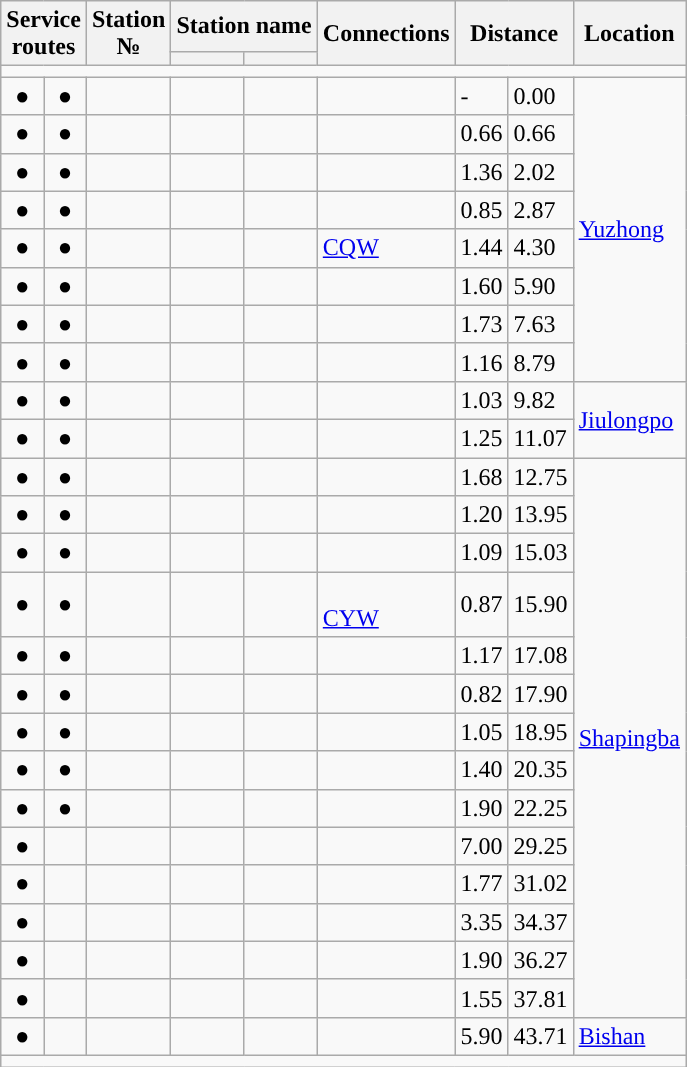<table class="wikitable">
<tr>
<th rowspan="2" colspan="2">Service<br>routes</th>
<th rowspan="2">Station<br>№</th>
<th colspan="2">Station name</th>
<th rowspan="2">Connections</th>
<th colspan="2" rowspan="2">Distance<br></th>
<th rowspan="2">Location</th>
</tr>
<tr>
<th></th>
<th></th>
</tr>
<tr style="background:#">
<td colspan = "9"></td>
</tr>
<tr>
<td align="center">●</td>
<td align="center">●</td>
<td></td>
<td></td>
<td></td>
<td></td>
<td>-</td>
<td>0.00</td>
<td rowspan="8"><a href='#'>Yuzhong</a></td>
</tr>
<tr>
<td align="center">●</td>
<td align="center">●</td>
<td></td>
<td></td>
<td></td>
<td> </td>
<td>0.66</td>
<td>0.66</td>
</tr>
<tr>
<td align="center">●</td>
<td align="center">●</td>
<td></td>
<td></td>
<td></td>
<td></td>
<td>1.36</td>
<td>2.02</td>
</tr>
<tr>
<td align="center">●</td>
<td align="center">●</td>
<td></td>
<td></td>
<td></td>
<td> </td>
<td>0.85</td>
<td>2.87</td>
</tr>
<tr>
<td align="center">●</td>
<td align="center">●</td>
<td></td>
<td></td>
<td></td>
<td>  <a href='#'>CQW</a></td>
<td>1.44</td>
<td>4.30</td>
</tr>
<tr>
<td align="center">●</td>
<td align="center">●</td>
<td></td>
<td></td>
<td></td>
<td></td>
<td>1.60</td>
<td>5.90</td>
</tr>
<tr>
<td align="center">●</td>
<td align="center">●</td>
<td></td>
<td></td>
<td></td>
<td></td>
<td>1.73</td>
<td>7.63</td>
</tr>
<tr>
<td align="center">●</td>
<td align="center">●</td>
<td></td>
<td></td>
<td></td>
<td></td>
<td>1.16</td>
<td>8.79</td>
</tr>
<tr>
<td align="center">●</td>
<td align="center">●</td>
<td></td>
<td></td>
<td></td>
<td> </td>
<td>1.03</td>
<td>9.82</td>
<td rowspan="2"><a href='#'>Jiulongpo</a></td>
</tr>
<tr>
<td align="center">●</td>
<td align="center">●</td>
<td></td>
<td></td>
<td></td>
<td> </td>
<td>1.25</td>
<td>11.07</td>
</tr>
<tr>
<td align="center">●</td>
<td align="center">●</td>
<td></td>
<td></td>
<td></td>
<td></td>
<td>1.68</td>
<td>12.75</td>
<td rowspan="14"><a href='#'>Shapingba</a></td>
</tr>
<tr>
<td align="center">●</td>
<td align="center">●</td>
<td></td>
<td></td>
<td></td>
<td></td>
<td>1.20</td>
<td>13.95</td>
</tr>
<tr>
<td align="center">●</td>
<td align="center">●</td>
<td></td>
<td></td>
<td></td>
<td></td>
<td>1.09</td>
<td>15.03</td>
</tr>
<tr>
<td align="center">●</td>
<td align="center">●</td>
<td></td>
<td></td>
<td></td>
<td>   <br> <a href='#'>CYW</a></td>
<td>0.87</td>
<td>15.90</td>
</tr>
<tr>
<td align="center">●</td>
<td align="center">●</td>
<td></td>
<td></td>
<td></td>
<td></td>
<td>1.17</td>
<td>17.08</td>
</tr>
<tr>
<td align="center">●</td>
<td align="center">●</td>
<td></td>
<td></td>
<td></td>
<td></td>
<td>0.82</td>
<td>17.90</td>
</tr>
<tr>
<td align="center">●</td>
<td align="center">●</td>
<td></td>
<td></td>
<td></td>
<td></td>
<td>1.05</td>
<td>18.95</td>
</tr>
<tr>
<td align="center">●</td>
<td align="center">●</td>
<td></td>
<td></td>
<td></td>
<td></td>
<td>1.40</td>
<td>20.35</td>
</tr>
<tr>
<td align="center">●</td>
<td align="center">●</td>
<td></td>
<td></td>
<td></td>
<td></td>
<td>1.90</td>
<td>22.25</td>
</tr>
<tr>
<td align="center">●</td>
<td align="center"></td>
<td></td>
<td></td>
<td></td>
<td></td>
<td>7.00</td>
<td>29.25</td>
</tr>
<tr>
<td align="center">●</td>
<td align="center"></td>
<td></td>
<td></td>
<td></td>
<td></td>
<td>1.77</td>
<td>31.02</td>
</tr>
<tr>
<td align="center">●</td>
<td align="center"></td>
<td></td>
<td></td>
<td></td>
<td></td>
<td>3.35</td>
<td>34.37</td>
</tr>
<tr>
<td align="center">●</td>
<td align="center"></td>
<td></td>
<td></td>
<td></td>
<td></td>
<td>1.90</td>
<td>36.27</td>
</tr>
<tr>
<td align="center">●</td>
<td align="center"></td>
<td></td>
<td></td>
<td></td>
<td></td>
<td>1.55</td>
<td>37.81</td>
</tr>
<tr>
<td align="center">●</td>
<td align="center"></td>
<td></td>
<td></td>
<td></td>
<td> <br> </td>
<td>5.90</td>
<td>43.71</td>
<td><a href='#'>Bishan</a></td>
</tr>
<tr style="background:#">
<td colspan = "9"></td>
</tr>
</table>
